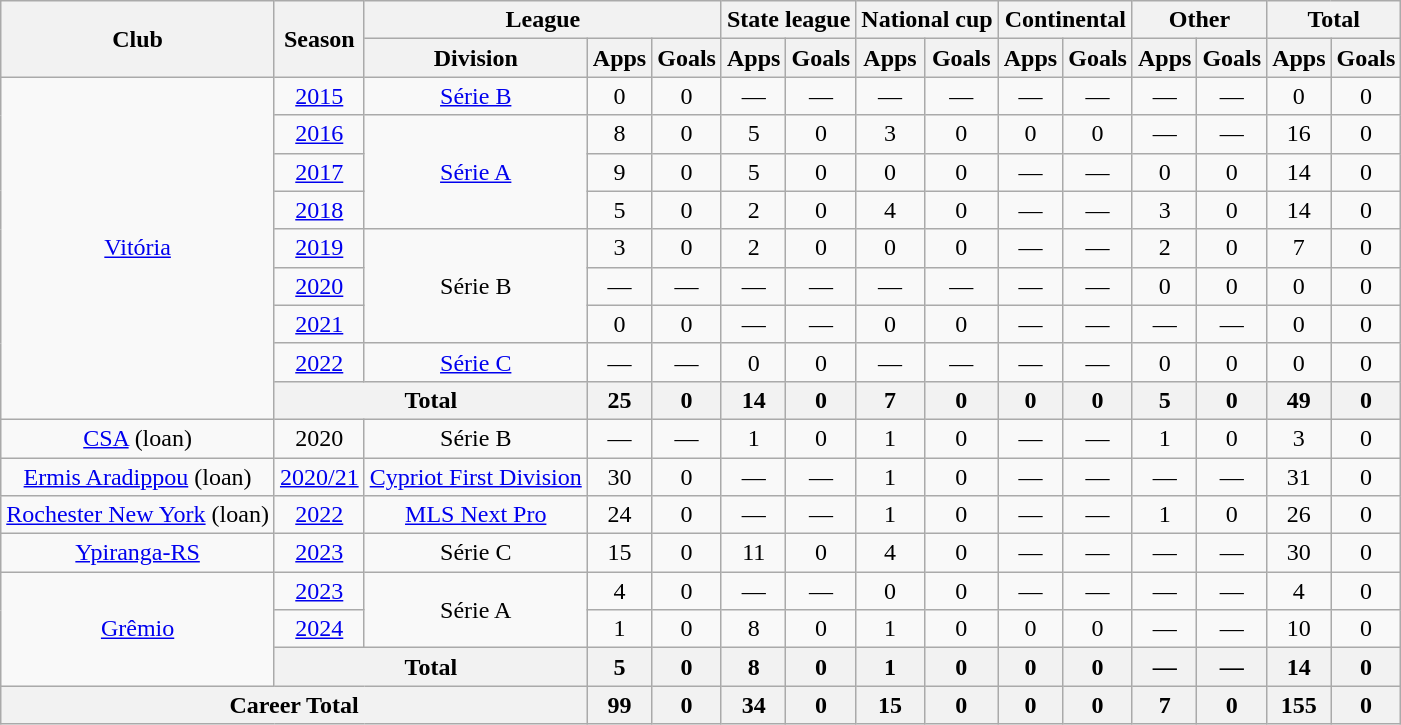<table class="wikitable" style="text-align:center">
<tr>
<th rowspan="2">Club</th>
<th rowspan="2">Season</th>
<th colspan="3">League</th>
<th colspan="2">State league</th>
<th colspan="2">National cup</th>
<th colspan="2">Continental</th>
<th colspan="2">Other</th>
<th colspan="2">Total</th>
</tr>
<tr>
<th>Division</th>
<th>Apps</th>
<th>Goals</th>
<th>Apps</th>
<th>Goals</th>
<th>Apps</th>
<th>Goals</th>
<th>Apps</th>
<th>Goals</th>
<th>Apps</th>
<th>Goals</th>
<th>Apps</th>
<th>Goals</th>
</tr>
<tr>
<td rowspan="9"><a href='#'>Vitória</a></td>
<td><a href='#'>2015</a></td>
<td><a href='#'>Série B</a></td>
<td>0</td>
<td>0</td>
<td>—</td>
<td>—</td>
<td>—</td>
<td>—</td>
<td>—</td>
<td>—</td>
<td>—</td>
<td>—</td>
<td>0</td>
<td>0</td>
</tr>
<tr>
<td><a href='#'>2016</a></td>
<td rowspan="3"><a href='#'>Série A</a></td>
<td>8</td>
<td>0</td>
<td>5</td>
<td>0</td>
<td>3</td>
<td>0</td>
<td>0</td>
<td>0</td>
<td>—</td>
<td>—</td>
<td>16</td>
<td>0</td>
</tr>
<tr>
<td><a href='#'>2017</a></td>
<td>9</td>
<td>0</td>
<td>5</td>
<td>0</td>
<td>0</td>
<td>0</td>
<td>—</td>
<td>—</td>
<td>0</td>
<td>0</td>
<td>14</td>
<td>0</td>
</tr>
<tr>
<td><a href='#'>2018</a></td>
<td>5</td>
<td>0</td>
<td>2</td>
<td>0</td>
<td>4</td>
<td>0</td>
<td>—</td>
<td>—</td>
<td>3</td>
<td>0</td>
<td>14</td>
<td>0</td>
</tr>
<tr>
<td><a href='#'>2019</a></td>
<td rowspan="3">Série B</td>
<td>3</td>
<td>0</td>
<td>2</td>
<td>0</td>
<td>0</td>
<td>0</td>
<td>—</td>
<td>—</td>
<td>2</td>
<td>0</td>
<td>7</td>
<td>0</td>
</tr>
<tr>
<td><a href='#'>2020</a></td>
<td>—</td>
<td>—</td>
<td>—</td>
<td>—</td>
<td>—</td>
<td>—</td>
<td>—</td>
<td>—</td>
<td>0</td>
<td>0</td>
<td>0</td>
<td>0</td>
</tr>
<tr>
<td><a href='#'>2021</a></td>
<td>0</td>
<td>0</td>
<td>—</td>
<td>—</td>
<td>0</td>
<td>0</td>
<td>—</td>
<td>—</td>
<td>—</td>
<td>—</td>
<td>0</td>
<td>0</td>
</tr>
<tr>
<td><a href='#'>2022</a></td>
<td><a href='#'>Série C</a></td>
<td>—</td>
<td>—</td>
<td>0</td>
<td>0</td>
<td>—</td>
<td>—</td>
<td>—</td>
<td>—</td>
<td>0</td>
<td>0</td>
<td>0</td>
<td>0</td>
</tr>
<tr>
<th colspan="2">Total</th>
<th>25</th>
<th>0</th>
<th>14</th>
<th>0</th>
<th>7</th>
<th>0</th>
<th>0</th>
<th>0</th>
<th>5</th>
<th>0</th>
<th>49</th>
<th>0</th>
</tr>
<tr>
<td><a href='#'>CSA</a> (loan)</td>
<td>2020</td>
<td>Série B</td>
<td>—</td>
<td>—</td>
<td>1</td>
<td>0</td>
<td>1</td>
<td>0</td>
<td>—</td>
<td>—</td>
<td>1</td>
<td>0</td>
<td>3</td>
<td>0</td>
</tr>
<tr>
<td><a href='#'>Ermis Aradippou</a> (loan)</td>
<td><a href='#'>2020/21</a></td>
<td><a href='#'>Cypriot First Division</a></td>
<td>30</td>
<td>0</td>
<td>—</td>
<td>—</td>
<td>1</td>
<td>0</td>
<td>—</td>
<td>—</td>
<td>—</td>
<td>—</td>
<td>31</td>
<td>0</td>
</tr>
<tr>
<td><a href='#'>Rochester New York</a> (loan)</td>
<td><a href='#'>2022</a></td>
<td><a href='#'>MLS Next Pro</a></td>
<td>24</td>
<td>0</td>
<td>—</td>
<td>—</td>
<td>1</td>
<td>0</td>
<td>—</td>
<td>—</td>
<td>1</td>
<td>0</td>
<td>26</td>
<td>0</td>
</tr>
<tr>
<td><a href='#'>Ypiranga-RS</a></td>
<td><a href='#'>2023</a></td>
<td>Série C</td>
<td>15</td>
<td>0</td>
<td>11</td>
<td>0</td>
<td>4</td>
<td>0</td>
<td>—</td>
<td>—</td>
<td>—</td>
<td>—</td>
<td>30</td>
<td>0</td>
</tr>
<tr>
<td rowspan="3"><a href='#'>Grêmio</a></td>
<td><a href='#'>2023</a></td>
<td rowspan="2">Série A</td>
<td>4</td>
<td>0</td>
<td>—</td>
<td>—</td>
<td>0</td>
<td>0</td>
<td>—</td>
<td>—</td>
<td>—</td>
<td>—</td>
<td>4</td>
<td>0</td>
</tr>
<tr>
<td><a href='#'>2024</a></td>
<td>1</td>
<td>0</td>
<td>8</td>
<td>0</td>
<td>1</td>
<td>0</td>
<td>0</td>
<td>0</td>
<td>—</td>
<td>—</td>
<td>10</td>
<td>0</td>
</tr>
<tr>
<th colspan="2">Total</th>
<th>5</th>
<th>0</th>
<th>8</th>
<th>0</th>
<th>1</th>
<th>0</th>
<th>0</th>
<th>0</th>
<th>—</th>
<th>—</th>
<th>14</th>
<th>0</th>
</tr>
<tr>
<th colspan="3">Career Total</th>
<th>99</th>
<th>0</th>
<th>34</th>
<th>0</th>
<th>15</th>
<th>0</th>
<th>0</th>
<th>0</th>
<th>7</th>
<th>0</th>
<th>155</th>
<th>0</th>
</tr>
</table>
